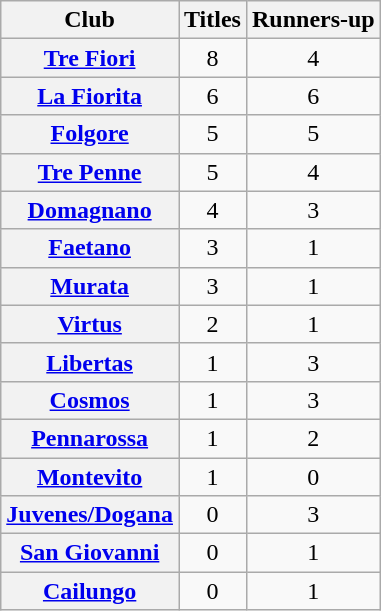<table class="wikitable plainrowheaders sortable" style="text-align:center;">
<tr>
<th scope=col>Club</th>
<th scope=col>Titles</th>
<th scope=col>Runners-up</th>
</tr>
<tr>
<th scope=row><a href='#'>Tre Fiori</a></th>
<td>8</td>
<td>4</td>
</tr>
<tr>
<th scope=row><a href='#'>La Fiorita</a></th>
<td>6</td>
<td>6</td>
</tr>
<tr>
<th scope=row><a href='#'>Folgore</a></th>
<td>5</td>
<td>5</td>
</tr>
<tr>
<th scope=row><a href='#'>Tre Penne</a></th>
<td>5</td>
<td>4</td>
</tr>
<tr>
<th scope=row><a href='#'>Domagnano</a></th>
<td>4</td>
<td>3</td>
</tr>
<tr>
<th scope=row><a href='#'>Faetano</a></th>
<td>3</td>
<td>1</td>
</tr>
<tr>
<th scope=row><a href='#'>Murata</a></th>
<td>3</td>
<td>1</td>
</tr>
<tr>
<th scope=row><a href='#'>Virtus</a></th>
<td>2</td>
<td>1</td>
</tr>
<tr>
<th scope=row><a href='#'>Libertas</a></th>
<td>1</td>
<td>3</td>
</tr>
<tr>
<th scope=row><a href='#'>Cosmos</a></th>
<td>1</td>
<td>3</td>
</tr>
<tr>
<th scope=row><a href='#'>Pennarossa</a></th>
<td>1</td>
<td>2</td>
</tr>
<tr>
<th scope=row><a href='#'>Montevito</a></th>
<td>1</td>
<td>0</td>
</tr>
<tr>
<th scope=row><a href='#'>Juvenes/Dogana</a></th>
<td>0</td>
<td>3</td>
</tr>
<tr>
<th scope=row><a href='#'>San Giovanni</a></th>
<td>0</td>
<td>1</td>
</tr>
<tr>
<th scope=row><a href='#'>Cailungo</a></th>
<td>0</td>
<td>1</td>
</tr>
</table>
